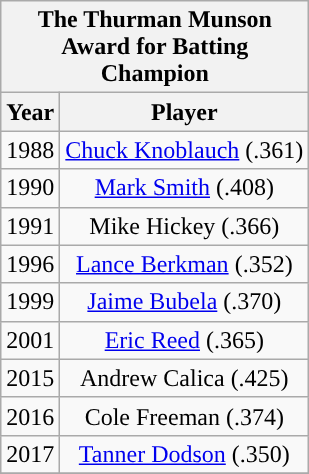<table class="wikitable" style="display: inline-table; margin-right: 20px; text-align:center">
<tr>
<th scope="col" colspan="2" style="width: 145px;">The Thurman Munson Award for Batting Champion</th>
</tr>
<tr>
<th scope="col">Year</th>
<th scope="col">Player</th>
</tr>
<tr>
<td>1988</td>
<td><a href='#'>Chuck Knoblauch</a> (.361)</td>
</tr>
<tr>
<td>1990</td>
<td><a href='#'>Mark Smith</a> (.408)</td>
</tr>
<tr>
<td>1991</td>
<td>Mike Hickey (.366)</td>
</tr>
<tr>
<td>1996</td>
<td><a href='#'>Lance Berkman</a> (.352)</td>
</tr>
<tr>
<td>1999</td>
<td><a href='#'>Jaime Bubela</a> (.370)</td>
</tr>
<tr>
<td>2001</td>
<td><a href='#'>Eric Reed</a> (.365)</td>
</tr>
<tr>
<td>2015</td>
<td>Andrew Calica (.425)</td>
</tr>
<tr>
<td>2016</td>
<td>Cole Freeman (.374)</td>
</tr>
<tr>
<td>2017</td>
<td><a href='#'>Tanner Dodson</a> (.350)</td>
</tr>
<tr>
</tr>
</table>
